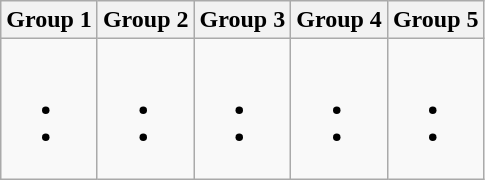<table class="wikitable" border="1">
<tr>
<th>Group 1</th>
<th>Group 2</th>
<th>Group 3</th>
<th>Group 4</th>
<th>Group 5</th>
</tr>
<tr>
<td><br><ul><li></li><li></li></ul></td>
<td><br><ul><li></li><li></li></ul></td>
<td><br><ul><li></li><li></li></ul></td>
<td><br><ul><li></li><li></li></ul></td>
<td><br><ul><li></li><li></li></ul></td>
</tr>
</table>
